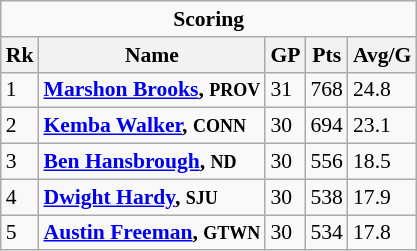<table class="wikitable" style="white-space:nowrap; font-size:90%;">
<tr>
<td colspan=5 style="text-align:center"><strong>Scoring</strong></td>
</tr>
<tr>
<th>Rk</th>
<th>Name</th>
<th>GP</th>
<th>Pts</th>
<th>Avg/G</th>
</tr>
<tr>
<td>1</td>
<td><strong><a href='#'>Marshon Brooks</a>, <small>PROV</small></strong></td>
<td>31</td>
<td>768</td>
<td>24.8</td>
</tr>
<tr>
<td>2</td>
<td><strong><a href='#'>Kemba Walker</a>, <small>CONN</small></strong></td>
<td>30</td>
<td>694</td>
<td>23.1</td>
</tr>
<tr>
<td>3</td>
<td><strong><a href='#'>Ben Hansbrough</a>, <small>ND</small></strong></td>
<td>30</td>
<td>556</td>
<td>18.5</td>
</tr>
<tr>
<td>4</td>
<td><strong><a href='#'>Dwight Hardy</a>, <small>SJU</small></strong></td>
<td>30</td>
<td>538</td>
<td>17.9</td>
</tr>
<tr>
<td>5</td>
<td><strong><a href='#'>Austin Freeman</a>, <small>GTWN</small></strong></td>
<td>30</td>
<td>534</td>
<td>17.8</td>
</tr>
</table>
